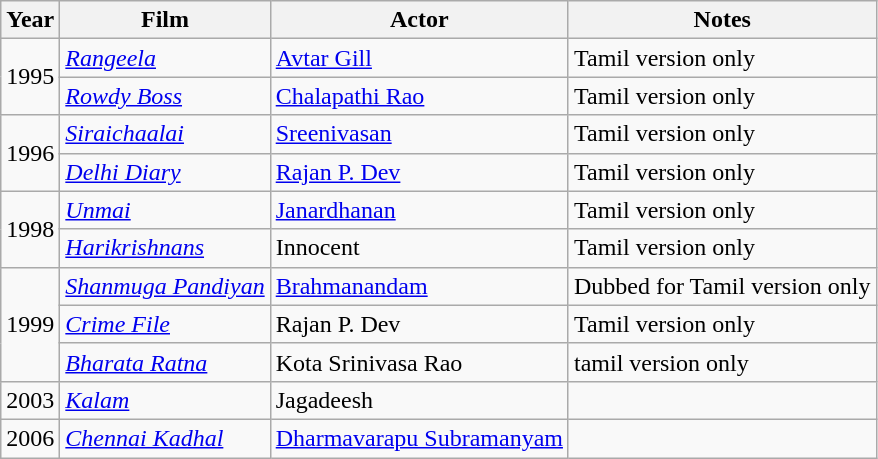<table class="wikitable" style="font-size:100%;">
<tr>
<th>Year</th>
<th>Film</th>
<th>Actor</th>
<th>Notes</th>
</tr>
<tr>
<td rowspan="2">1995</td>
<td><em><a href='#'>Rangeela</a></em></td>
<td><a href='#'>Avtar Gill</a></td>
<td>Tamil version only</td>
</tr>
<tr>
<td><em><a href='#'>Rowdy Boss</a></em></td>
<td><a href='#'>Chalapathi Rao</a></td>
<td>Tamil version only</td>
</tr>
<tr>
<td rowspan="2">1996</td>
<td><em><a href='#'>Siraichaalai</a></em></td>
<td><a href='#'>Sreenivasan</a></td>
<td>Tamil version only</td>
</tr>
<tr>
<td><em><a href='#'>Delhi Diary</a></em></td>
<td><a href='#'>Rajan P. Dev</a></td>
<td>Tamil version only</td>
</tr>
<tr>
<td rowspan="2">1998</td>
<td><em><a href='#'>Unmai</a></em></td>
<td><a href='#'>Janardhanan</a></td>
<td>Tamil version only</td>
</tr>
<tr>
<td><em><a href='#'>Harikrishnans</a></em></td>
<td>Innocent</td>
<td>Tamil version only</td>
</tr>
<tr>
<td rowspan="3">1999</td>
<td><em><a href='#'>Shanmuga Pandiyan</a></em></td>
<td><a href='#'>Brahmanandam</a></td>
<td>Dubbed for Tamil version only</td>
</tr>
<tr>
<td><em><a href='#'>Crime File</a></em></td>
<td>Rajan P. Dev</td>
<td>Tamil version only</td>
</tr>
<tr>
<td><em><a href='#'>Bharata Ratna</a></em></td>
<td>Kota Srinivasa Rao</td>
<td>tamil version only</td>
</tr>
<tr>
<td>2003</td>
<td><em><a href='#'>Kalam</a></em></td>
<td>Jagadeesh</td>
<td></td>
</tr>
<tr>
<td>2006</td>
<td><em><a href='#'>Chennai Kadhal</a></em></td>
<td><a href='#'>Dharmavarapu Subramanyam</a></td>
<td></td>
</tr>
</table>
